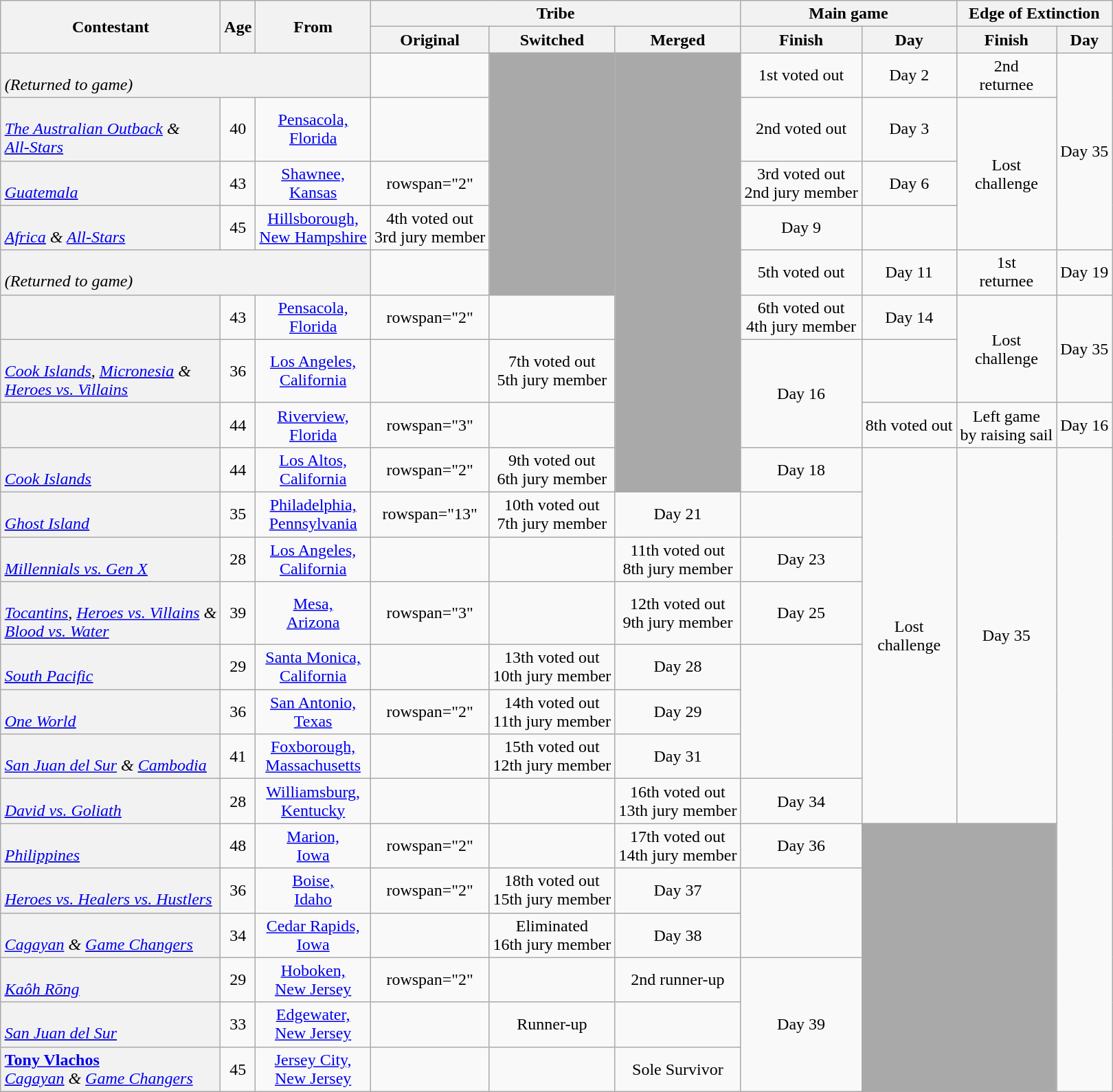<table class="wikitable sortable" style="margin:auto; text-align:center">
<tr>
<th rowspan="2" scope="col">Contestant</th>
<th rowspan="2" scope="col">Age</th>
<th rowspan="2" scope="col" class=unsortable>From</th>
<th colspan="3" scope="colgroup">Tribe</th>
<th colspan="2" scope="colgroup">Main game</th>
<th colspan="2" scope="col" class="unsortable">Edge of Extinction</th>
</tr>
<tr>
<th scope="col">Original</th>
<th scope="col">Switched</th>
<th scope="col" class=unsortable>Merged</th>
<th scope="col" class=unsortable>Finish</th>
<th scope="col" class=unsortable>Day</th>
<th scope="col" class=unsortable>Finish</th>
<th scope="col" class=unsortable>Day</th>
</tr>
<tr>
<th colspan="3" scope="row" style="text-align:left;font-weight:normal"><em></em><br><em>(Returned to game)</em></th>
<td></td>
<td rowspan="5" bgcolor="darkgrey"></td>
<td rowspan="9" bgcolor="darkgrey"></td>
<td>1st voted out<br></td>
<td>Day 2</td>
<td>2nd<br>returnee</td>
<td rowspan="4">Day 35</td>
</tr>
<tr>
<th scope="row" style="text-align:left;font-weight:normal"><strong></strong><br><em><a href='#'>The Australian Outback</a> &<br><u><a href='#'>All-Stars</a></u></em></th>
<td>40</td>
<td><a href='#'>Pensacola,<br>Florida</a></td>
<td></td>
<td>2nd voted out<br></td>
<td>Day 3</td>
<td rowspan="3">Lost<br>challenge</td>
</tr>
<tr>
<th scope="row" style="text-align:left;font-weight:normal"><strong></strong><br><em><u><a href='#'>Guatemala</a></u></em></th>
<td>43</td>
<td><a href='#'>Shawnee,<br>Kansas</a></td>
<td>rowspan="2" </td>
<td>3rd voted out<br>2nd jury member</td>
<td>Day 6</td>
</tr>
<tr>
<th scope="row" style="text-align:left;font-weight:normal"><strong></strong><br><em><u><a href='#'>Africa</a></u> & <a href='#'>All-Stars</a></em></th>
<td>45</td>
<td><a href='#'>Hillsborough,<br>New Hampshire</a></td>
<td>4th voted out<br>3rd jury member</td>
<td>Day 9</td>
</tr>
<tr>
<th colspan="3" scope="row" style="text-align:left;font-weight:normal"><em></em><br><em>(Returned to game)</em></th>
<td></td>
<td>5th voted out</td>
<td>Day 11</td>
<td>1st<br>returnee</td>
<td>Day 19</td>
</tr>
<tr>
<th scope="row" style="text-align:left;font-weight:normal"><strong></strong><br></th>
<td>43</td>
<td><a href='#'>Pensacola,<br>Florida</a></td>
<td>rowspan="2" </td>
<td></td>
<td>6th voted out<br>4th jury member</td>
<td>Day 14</td>
<td rowspan="2">Lost<br>challenge</td>
<td rowspan="2">Day 35</td>
</tr>
<tr>
<th scope="row" style="text-align:left;font-weight:normal"><strong></strong><br><em><a href='#'>Cook Islands</a>, <u><a href='#'>Micronesia</a></u> &<br><a href='#'>Heroes vs. Villains</a></em></th>
<td>36</td>
<td><a href='#'>Los Angeles,<br>California</a></td>
<td></td>
<td>7th voted out<br>5th jury member</td>
<td rowspan="2">Day 16</td>
</tr>
<tr>
<th scope="row" style="text-align:left;font-weight:normal"><strong></strong><br></th>
<td>44</td>
<td><a href='#'>Riverview,<br>Florida</a></td>
<td>rowspan="3" </td>
<td></td>
<td>8th voted out</td>
<td>Left game<br>by raising sail</td>
<td>Day 16</td>
</tr>
<tr>
<th scope="row" style="text-align:left;font-weight:normal"><strong></strong><br><em><u><a href='#'>Cook Islands</a></u></em></th>
<td>44</td>
<td><a href='#'>Los Altos,<br>California</a></td>
<td>rowspan="2" </td>
<td>9th voted out<br>6th jury member</td>
<td>Day 18</td>
<td rowspan="8">Lost<br>challenge</td>
<td rowspan="8">Day 35</td>
</tr>
<tr>
<th scope="row" style="text-align:left;font-weight:normal"><strong></strong><br><em><u><a href='#'>Ghost Island</a></u></em></th>
<td>35</td>
<td><a href='#'>Philadelphia,<br>Pennsylvania</a></td>
<td>rowspan="13" </td>
<td>10th voted out<br>7th jury member</td>
<td>Day 21</td>
</tr>
<tr>
<th scope="row" style="text-align:left;font-weight:normal"><strong></strong><br><em><u><a href='#'>Millennials vs. Gen X</a></u></em></th>
<td>28</td>
<td><a href='#'>Los Angeles,<br>California</a></td>
<td></td>
<td></td>
<td>11th voted out<br>8th jury member</td>
<td>Day 23</td>
</tr>
<tr>
<th scope="row" style="text-align:left;font-weight:normal"><strong></strong><br><em><a href='#'>Tocantins</a>, <a href='#'>Heroes vs. Villains</a> &<br><u><a href='#'>Blood vs. Water</a></u></em></th>
<td>39</td>
<td><a href='#'>Mesa,<br>Arizona</a></td>
<td>rowspan="3" </td>
<td></td>
<td>12th voted out<br>9th jury member</td>
<td>Day 25</td>
</tr>
<tr>
<th scope="row" style="text-align:left;font-weight:normal"><strong></strong><br><em><u><a href='#'>South Pacific</a></u></em></th>
<td>29</td>
<td><a href='#'>Santa Monica,<br>California</a></td>
<td></td>
<td>13th voted out<br>10th jury member</td>
<td>Day 28</td>
</tr>
<tr>
<th scope="row" style="text-align:left;font-weight:normal"><strong></strong><br><em><u><a href='#'>One World</a></u></em></th>
<td>36</td>
<td><a href='#'>San Antonio,<br>Texas</a></td>
<td>rowspan="2" </td>
<td>14th voted out<br>11th jury member</td>
<td>Day 29</td>
</tr>
<tr>
<th scope="row" style="text-align:left;font-weight:normal"><strong></strong><br><em><a href='#'>San Juan del Sur</a> & <u><a href='#'>Cambodia</a></u></em></th>
<td>41</td>
<td><a href='#'>Foxborough,<br>Massachusetts</a></td>
<td></td>
<td>15th voted out<br>12th jury member</td>
<td>Day 31</td>
</tr>
<tr>
<th scope="row" style="text-align:left;font-weight:normal"><strong></strong><br><em><u><a href='#'>David vs. Goliath</a></u></em></th>
<td>28</td>
<td><a href='#'>Williamsburg,<br>Kentucky</a></td>
<td></td>
<td></td>
<td>16th voted out<br>13th jury member</td>
<td>Day 34</td>
</tr>
<tr>
<th scope="row" style="text-align:left;font-weight:normal"><strong></strong><br><em><u><a href='#'>Philippines</a></u></em></th>
<td>48</td>
<td><a href='#'>Marion,<br>Iowa</a></td>
<td>rowspan="2" </td>
<td></td>
<td>17th voted out<br>14th jury member</td>
<td>Day 36</td>
<td colspan="2" rowspan="6" bgcolor="darkgrey"></td>
</tr>
<tr>
<th scope="row" style="text-align:left;font-weight:normal"><strong></strong><br><em><u><a href='#'>Heroes vs. Healers vs. Hustlers</a></u></em></th>
<td>36</td>
<td><a href='#'>Boise,<br>Idaho</a></td>
<td>rowspan="2" </td>
<td>18th voted out<br>15th jury member</td>
<td>Day 37</td>
</tr>
<tr>
<th scope="row" style="text-align:left;font-weight:normal"><strong></strong><br><em><a href='#'>Cagayan</a> & <u><a href='#'>Game Changers</a></u></em></th>
<td>34</td>
<td><a href='#'>Cedar Rapids,<br>Iowa</a></td>
<td></td>
<td>Eliminated<br>16th jury member</td>
<td>Day 38</td>
</tr>
<tr>
<th scope="row" style="text-align:left;font-weight:normal"><strong></strong><br><em><u><a href='#'>Kaôh Rōng</a></u></em></th>
<td>29</td>
<td><a href='#'>Hoboken,<br>New Jersey</a></td>
<td>rowspan="2" </td>
<td></td>
<td>2nd runner-up</td>
<td rowspan="3">Day 39</td>
</tr>
<tr>
<th scope="row" style="text-align:left;font-weight:normal"><strong></strong><br><em><u><a href='#'>San Juan del Sur</a></u></em></th>
<td>33</td>
<td><a href='#'>Edgewater,<br>New Jersey</a></td>
<td></td>
<td>Runner-up</td>
</tr>
<tr>
<th scope="row" style="text-align:left;font-weight:normal"><strong><a href='#'>Tony Vlachos</a></strong><br><em><u><a href='#'>Cagayan</a></u> & <a href='#'>Game Changers</a></em></th>
<td>45</td>
<td><a href='#'>Jersey City,<br>New Jersey</a></td>
<td></td>
<td></td>
<td>Sole Survivor</td>
</tr>
</table>
